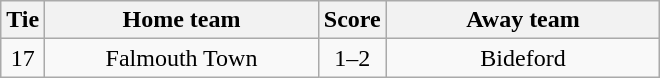<table class="wikitable" style="text-align:center;">
<tr>
<th width=20>Tie</th>
<th width=175>Home team</th>
<th width=20>Score</th>
<th width=175>Away team</th>
</tr>
<tr>
<td>17</td>
<td>Falmouth Town</td>
<td>1–2</td>
<td>Bideford</td>
</tr>
</table>
